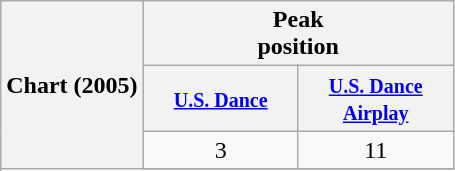<table class="wikitable" text-align: center">
<tr>
<th rowspan="4">Chart (2005)</th>
<th colspan="6">Peak<br>position</th>
</tr>
<tr>
<th style="width:6em;"><small><a href='#'>U.S. Dance</a></small></th>
<th style="width:6em;"><small><a href='#'>U.S. Dance Airplay</a></small></th>
</tr>
<tr>
<td align="center">3</td>
<td align="center">11</td>
</tr>
<tr>
</tr>
</table>
